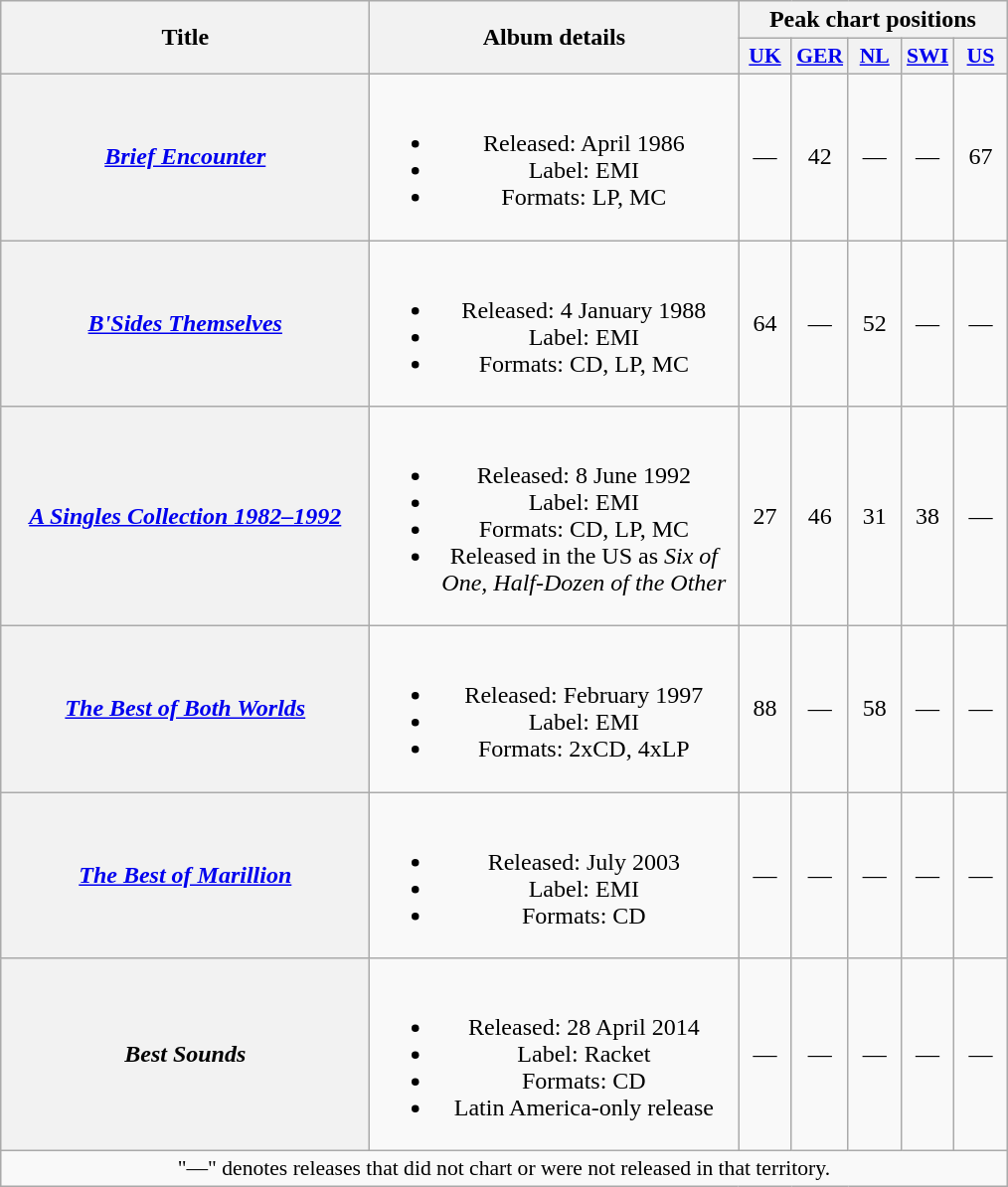<table class="wikitable plainrowheaders" style="text-align:center;">
<tr>
<th rowspan="2" scope="col" style="width:15em;">Title</th>
<th rowspan="2" scope="col" style="width:15em;">Album details</th>
<th colspan="5">Peak chart positions</th>
</tr>
<tr>
<th scope="col" style="width:2em;font-size:90%;"><a href='#'>UK</a><br></th>
<th scope="col" style="width:2em;font-size:90%;"><a href='#'>GER</a><br></th>
<th scope="col" style="width:2em;font-size:90%;"><a href='#'>NL</a><br></th>
<th scope="col" style="width:2em;font-size:90%;"><a href='#'>SWI</a><br></th>
<th scope="col" style="width:2em;font-size:90%;"><a href='#'>US</a><br></th>
</tr>
<tr>
<th scope="row"><em><a href='#'>Brief Encounter</a></em></th>
<td><br><ul><li>Released: April 1986</li><li>Label: EMI</li><li>Formats: LP, MC</li></ul></td>
<td>—</td>
<td>42</td>
<td>—</td>
<td>—</td>
<td>67</td>
</tr>
<tr>
<th scope="row"><em><a href='#'>B'Sides Themselves</a></em></th>
<td><br><ul><li>Released: 4 January 1988</li><li>Label: EMI</li><li>Formats: CD, LP, MC</li></ul></td>
<td>64</td>
<td>—</td>
<td>52</td>
<td>—</td>
<td>—</td>
</tr>
<tr>
<th scope="row"><em><a href='#'>A Singles Collection 1982–1992</a></em></th>
<td><br><ul><li>Released: 8 June 1992</li><li>Label: EMI</li><li>Formats: CD, LP, MC</li><li>Released in the US as <em>Six of One, Half-Dozen of the Other</em></li></ul></td>
<td>27</td>
<td>46</td>
<td>31</td>
<td>38</td>
<td>—</td>
</tr>
<tr>
<th scope="row"><em><a href='#'>The Best of Both Worlds</a></em></th>
<td><br><ul><li>Released: February 1997</li><li>Label: EMI</li><li>Formats: 2xCD, 4xLP</li></ul></td>
<td>88</td>
<td>—</td>
<td>58</td>
<td>—</td>
<td>—</td>
</tr>
<tr>
<th scope="row"><em><a href='#'>The Best of Marillion</a></em></th>
<td><br><ul><li>Released: July 2003</li><li>Label: EMI</li><li>Formats: CD</li></ul></td>
<td>—</td>
<td>—</td>
<td>—</td>
<td>—</td>
<td>—</td>
</tr>
<tr>
<th scope="row"><em>Best Sounds</em></th>
<td><br><ul><li>Released: 28 April 2014</li><li>Label: Racket</li><li>Formats: CD</li><li>Latin America-only release</li></ul></td>
<td>—</td>
<td>—</td>
<td>—</td>
<td>—</td>
<td>—</td>
</tr>
<tr>
<td colspan="7" style="font-size:90%">"—" denotes releases that did not chart or were not released in that territory.</td>
</tr>
</table>
